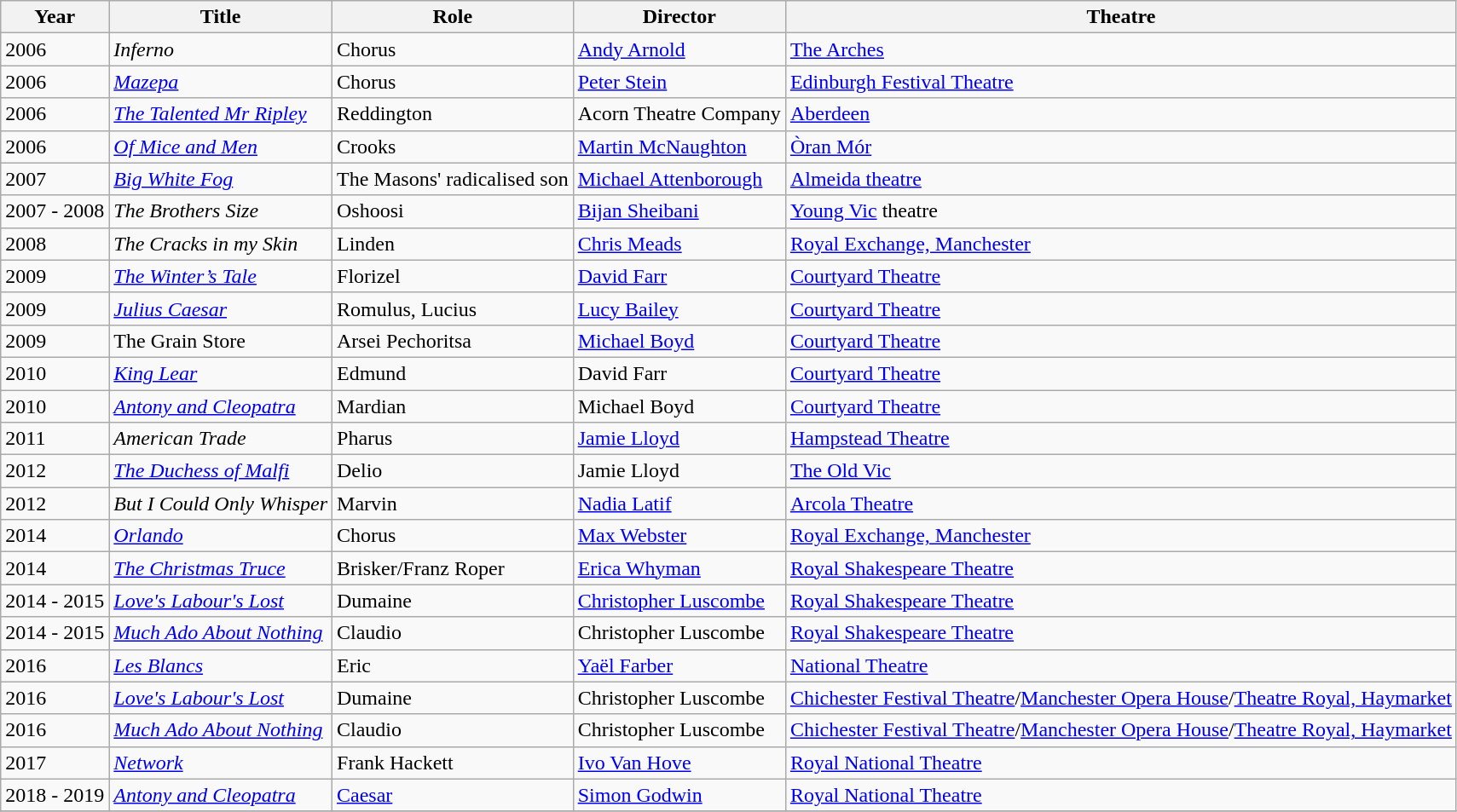<table class="wikitable sortable">
<tr>
<th>Year</th>
<th>Title</th>
<th>Role</th>
<th>Director</th>
<th>Theatre</th>
</tr>
<tr>
<td>2006</td>
<td><em>Inferno</em></td>
<td>Chorus</td>
<td><a href='#'>Andy Arnold</a></td>
<td><a href='#'>The Arches</a></td>
</tr>
<tr>
<td>2006</td>
<td><em><a href='#'>Mazepa</a></em></td>
<td>Chorus</td>
<td><a href='#'>Peter Stein</a></td>
<td><a href='#'>Edinburgh Festival Theatre</a></td>
</tr>
<tr>
<td>2006</td>
<td><em><a href='#'>The Talented Mr Ripley</a></em></td>
<td>Reddington</td>
<td>Acorn Theatre Company</td>
<td><a href='#'>Aberdeen</a></td>
</tr>
<tr>
<td>2006</td>
<td><em><a href='#'>Of Mice and Men</a></em></td>
<td>Crooks</td>
<td><a href='#'>Martin McNaughton</a></td>
<td><a href='#'>Òran Mór</a></td>
</tr>
<tr>
<td>2007</td>
<td><em><a href='#'>Big White Fog</a></em></td>
<td>The Masons' radicalised son</td>
<td><a href='#'>Michael Attenborough</a></td>
<td><a href='#'>Almeida theatre</a></td>
</tr>
<tr>
<td>2007 - 2008</td>
<td><em>The Brothers Size</em></td>
<td>Oshoosi</td>
<td><a href='#'>Bijan Sheibani</a></td>
<td><a href='#'>Young Vic</a> theatre</td>
</tr>
<tr>
<td>2008</td>
<td><em>The Cracks in my Skin</em></td>
<td>Linden</td>
<td><a href='#'>Chris Meads</a></td>
<td><a href='#'>Royal Exchange, Manchester</a></td>
</tr>
<tr>
<td>2009</td>
<td><em><a href='#'>The Winter’s Tale</a></em></td>
<td>Florizel</td>
<td><a href='#'>David Farr</a></td>
<td><a href='#'>Courtyard Theatre</a></td>
</tr>
<tr>
<td>2009</td>
<td><em><a href='#'>Julius Caesar</a></em></td>
<td>Romulus, Lucius</td>
<td><a href='#'>Lucy Bailey</a></td>
<td><a href='#'>Courtyard Theatre</a></td>
</tr>
<tr>
<td>2009</td>
<td>The Grain Store</td>
<td>Arsei Pechoritsa</td>
<td><a href='#'>Michael Boyd</a></td>
<td><a href='#'>Courtyard Theatre</a></td>
</tr>
<tr>
<td>2010</td>
<td><em><a href='#'>King Lear</a></em></td>
<td>Edmund</td>
<td>David Farr</td>
<td><a href='#'>Courtyard Theatre</a></td>
</tr>
<tr>
<td>2010</td>
<td><em><a href='#'>Antony and Cleopatra</a></em></td>
<td>Mardian</td>
<td>Michael Boyd</td>
<td><a href='#'>Courtyard Theatre</a></td>
</tr>
<tr>
<td>2011</td>
<td><em>American Trade</em></td>
<td>Pharus</td>
<td><a href='#'>Jamie Lloyd</a></td>
<td><a href='#'>Hampstead Theatre</a></td>
</tr>
<tr>
<td>2012</td>
<td><em><a href='#'>The Duchess of Malfi</a></em></td>
<td>Delio</td>
<td>Jamie Lloyd</td>
<td><a href='#'>The Old Vic</a></td>
</tr>
<tr>
<td>2012</td>
<td><em>But I Could Only Whisper</em></td>
<td>Marvin</td>
<td><a href='#'>Nadia Latif</a></td>
<td><a href='#'>Arcola Theatre</a></td>
</tr>
<tr>
<td>2014</td>
<td><em><a href='#'>Orlando</a></em></td>
<td>Chorus</td>
<td><a href='#'>Max Webster</a></td>
<td><a href='#'>Royal Exchange, Manchester</a></td>
</tr>
<tr>
<td>2014</td>
<td><em><a href='#'>The Christmas Truce</a></em></td>
<td>Brisker/Franz Roper</td>
<td><a href='#'>Erica Whyman</a></td>
<td><a href='#'>Royal Shakespeare Theatre</a></td>
</tr>
<tr>
<td>2014 - 2015</td>
<td><em><a href='#'>Love's Labour's Lost</a></em></td>
<td>Dumaine</td>
<td><a href='#'>Christopher Luscombe</a></td>
<td><a href='#'>Royal Shakespeare Theatre</a></td>
</tr>
<tr>
<td>2014 - 2015</td>
<td><em><a href='#'>Much Ado About Nothing</a></em></td>
<td>Claudio</td>
<td>Christopher Luscombe</td>
<td><a href='#'>Royal Shakespeare Theatre</a></td>
</tr>
<tr>
<td>2016</td>
<td><em><a href='#'>Les Blancs</a></em></td>
<td>Eric</td>
<td><a href='#'>Yaël Farber</a></td>
<td><a href='#'>National Theatre</a></td>
</tr>
<tr>
<td>2016</td>
<td><em><a href='#'>Love's Labour's Lost</a></em></td>
<td>Dumaine</td>
<td>Christopher Luscombe</td>
<td><a href='#'>Chichester Festival Theatre</a>/<a href='#'>Manchester Opera House</a>/<a href='#'>Theatre Royal, Haymarket</a></td>
</tr>
<tr>
<td>2016</td>
<td><em><a href='#'>Much Ado About Nothing</a></em></td>
<td>Claudio</td>
<td>Christopher Luscombe</td>
<td><a href='#'>Chichester Festival Theatre</a>/<a href='#'>Manchester Opera House</a>/<a href='#'>Theatre Royal, Haymarket</a></td>
</tr>
<tr>
<td>2017</td>
<td><em><a href='#'>Network</a></em></td>
<td>Frank Hackett</td>
<td><a href='#'>Ivo Van Hove</a></td>
<td><a href='#'>Royal National Theatre</a></td>
</tr>
<tr>
<td>2018 - 2019</td>
<td><em><a href='#'>Antony and Cleopatra</a></em></td>
<td><a href='#'>Caesar</a></td>
<td><a href='#'>Simon Godwin</a></td>
<td><a href='#'>Royal National Theatre</a></td>
</tr>
<tr>
</tr>
</table>
